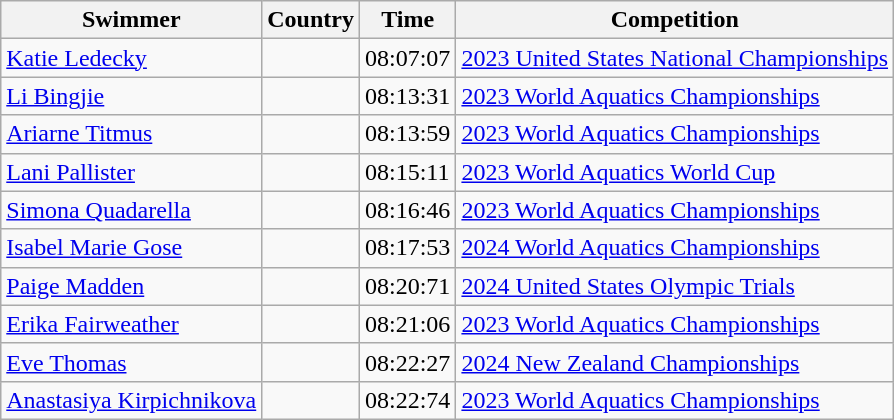<table class="wikitable sortable mw-collapsible">
<tr>
<th scope="col">Swimmer</th>
<th scope="col">Country</th>
<th scope="col">Time</th>
<th scope="col">Competition</th>
</tr>
<tr>
<td><a href='#'>Katie Ledecky</a></td>
<td></td>
<td>08:07:07</td>
<td><a href='#'>2023 United States National Championships</a></td>
</tr>
<tr>
<td><a href='#'>Li Bingjie</a></td>
<td></td>
<td>08:13:31</td>
<td><a href='#'>2023 World Aquatics Championships</a></td>
</tr>
<tr>
<td><a href='#'>Ariarne Titmus</a></td>
<td></td>
<td>08:13:59</td>
<td><a href='#'>2023 World Aquatics Championships</a></td>
</tr>
<tr>
<td><a href='#'>Lani Pallister</a></td>
<td></td>
<td>08:15:11</td>
<td><a href='#'>2023 World Aquatics World Cup</a></td>
</tr>
<tr>
<td><a href='#'>Simona Quadarella</a></td>
<td></td>
<td>08:16:46</td>
<td><a href='#'>2023 World Aquatics Championships</a></td>
</tr>
<tr>
<td><a href='#'>Isabel Marie Gose</a></td>
<td></td>
<td>08:17:53</td>
<td><a href='#'>2024 World Aquatics Championships</a></td>
</tr>
<tr>
<td><a href='#'>Paige Madden</a></td>
<td></td>
<td>08:20:71</td>
<td><a href='#'>2024 United States Olympic Trials</a></td>
</tr>
<tr>
<td><a href='#'>Erika Fairweather</a></td>
<td></td>
<td>08:21:06</td>
<td><a href='#'>2023 World Aquatics Championships</a></td>
</tr>
<tr>
<td><a href='#'>Eve Thomas</a></td>
<td></td>
<td>08:22:27</td>
<td><a href='#'>2024 New Zealand Championships</a></td>
</tr>
<tr>
<td><a href='#'>Anastasiya Kirpichnikova</a></td>
<td></td>
<td>08:22:74</td>
<td><a href='#'>2023 World Aquatics Championships</a></td>
</tr>
</table>
